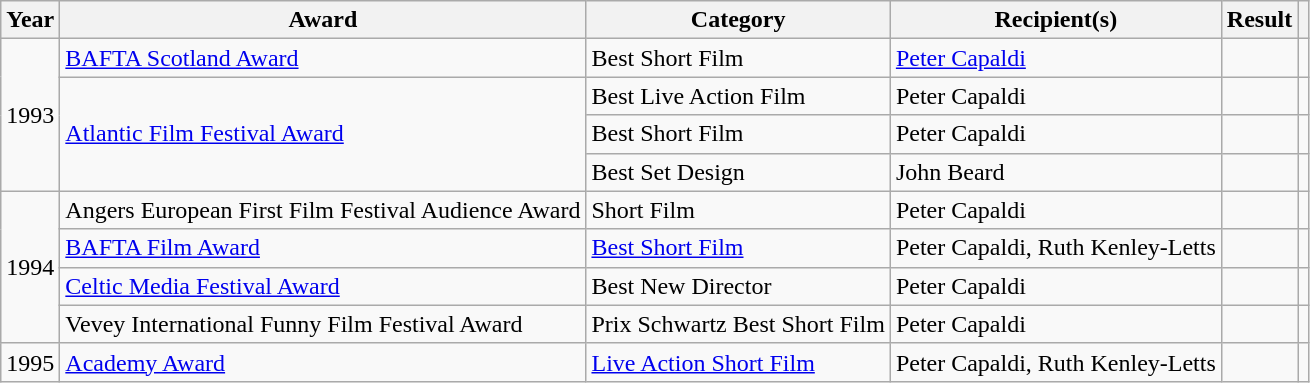<table class="wikitable sortable">
<tr>
<th>Year</th>
<th>Award</th>
<th>Category</th>
<th>Recipient(s)</th>
<th>Result</th>
<th></th>
</tr>
<tr>
<td rowspan="4">1993</td>
<td><a href='#'>BAFTA Scotland Award</a></td>
<td>Best Short Film</td>
<td><a href='#'>Peter Capaldi</a></td>
<td></td>
<td></td>
</tr>
<tr>
<td rowspan="3"><a href='#'>Atlantic Film Festival Award</a></td>
<td>Best Live Action Film</td>
<td>Peter Capaldi</td>
<td></td>
<td></td>
</tr>
<tr>
<td>Best Short Film</td>
<td>Peter Capaldi</td>
<td></td>
<td></td>
</tr>
<tr>
<td>Best Set Design</td>
<td>John Beard</td>
<td></td>
<td></td>
</tr>
<tr>
<td rowspan="4">1994</td>
<td>Angers European First Film Festival Audience Award</td>
<td>Short Film</td>
<td>Peter Capaldi</td>
<td></td>
<td></td>
</tr>
<tr>
<td><a href='#'>BAFTA Film Award</a></td>
<td><a href='#'>Best Short Film</a></td>
<td>Peter Capaldi, Ruth Kenley-Letts</td>
<td></td>
<td></td>
</tr>
<tr>
<td><a href='#'>Celtic Media Festival Award</a></td>
<td>Best New Director</td>
<td>Peter Capaldi</td>
<td></td>
<td></td>
</tr>
<tr>
<td>Vevey International Funny Film Festival Award</td>
<td>Prix Schwartz Best Short Film</td>
<td>Peter Capaldi</td>
<td></td>
<td></td>
</tr>
<tr>
<td>1995</td>
<td><a href='#'>Academy Award</a></td>
<td><a href='#'>Live Action Short Film</a></td>
<td>Peter Capaldi, Ruth Kenley-Letts</td>
<td></td>
<td></td>
</tr>
</table>
